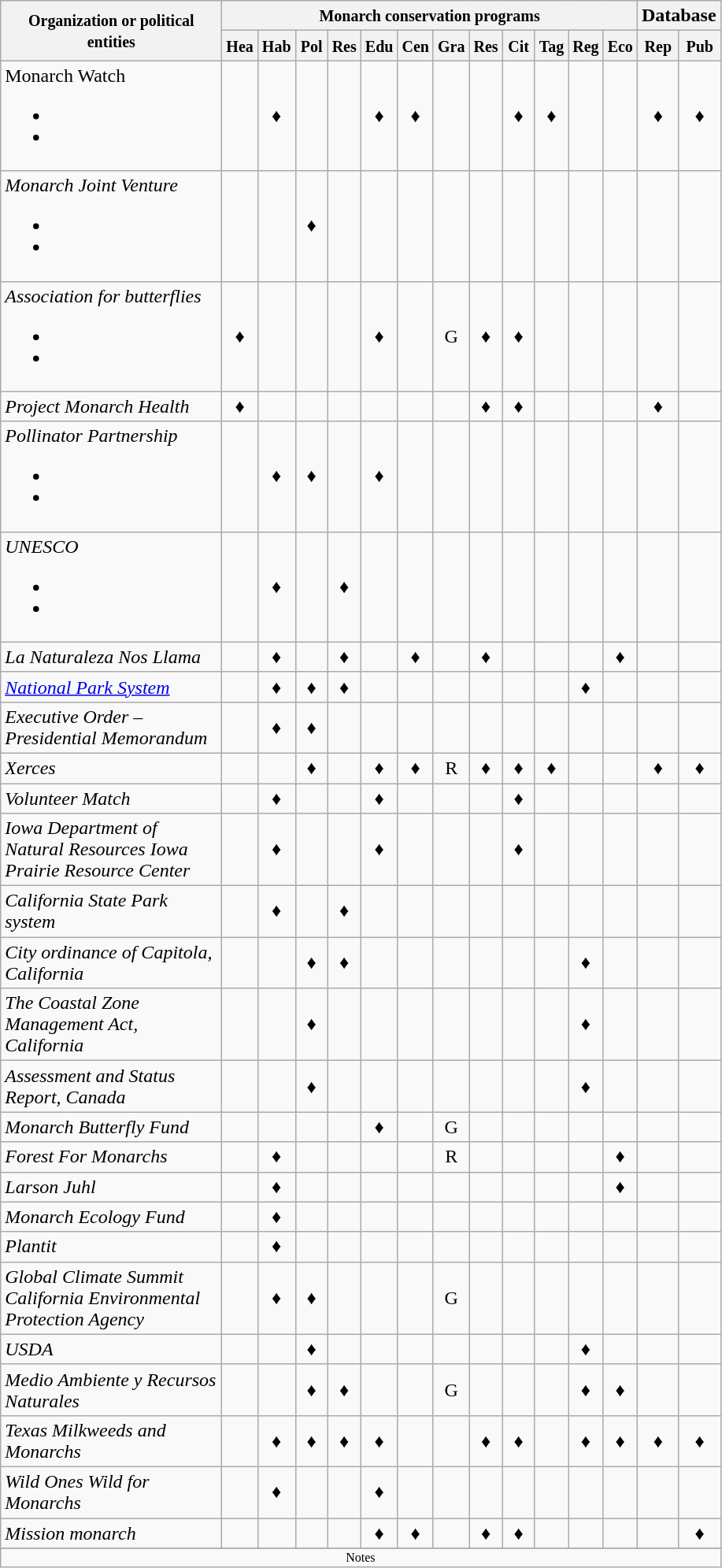<table class="wikitable collapsible collapsed" style="text-align:center;font-size: 12pt">
<tr>
<th width="180" rowspan="2"><small>Organization or political entities</small></th>
<th colspan="12"><small>Monarch conservation programs</small></th>
<th colspan="2">Database</th>
</tr>
<tr>
<th width="20"><small>Hea</small></th>
<th width="20"><small>Hab</small></th>
<th width="20"><small>Pol</small></th>
<th width="20"><small>Res</small></th>
<th width="20"><small>Edu</small></th>
<th width="20"><small>Cen</small></th>
<th width="20"><small>Gra</small></th>
<th width="20"><small>Res</small></th>
<th width="20"><small>Cit</small></th>
<th width="20"><small>Tag</small></th>
<th width="20"><small>Reg</small></th>
<th width="20"><small>Eco</small></th>
<th width="20"><small>Rep</small></th>
<th width="20"><small>Pub</small></th>
</tr>
<tr>
<td align=left>Monarch Watch<br><ul><li></li><li></li></ul></td>
<td></td>
<td>♦ </td>
<td></td>
<td></td>
<td>♦ </td>
<td>♦ </td>
<td></td>
<td></td>
<td>♦ </td>
<td>♦ </td>
<td></td>
<td></td>
<td>♦ </td>
<td>♦ </td>
</tr>
<tr>
<td align=left><em> Monarch Joint Venture</em><br><ul><li></li><li></li></ul></td>
<td></td>
<td></td>
<td>♦ </td>
<td></td>
<td></td>
<td></td>
<td></td>
<td></td>
<td></td>
<td></td>
<td></td>
<td></td>
<td></td>
<td></td>
</tr>
<tr>
<td align=left><em> Association for butterflies</em><br><ul><li></li><li></li></ul></td>
<td>♦</td>
<td></td>
<td></td>
<td></td>
<td>♦ </td>
<td></td>
<td>G </td>
<td>♦ </td>
<td>♦ </td>
<td></td>
<td></td>
<td></td>
<td></td>
<td></td>
</tr>
<tr>
<td style="text-align:left;"><em>Project Monarch Health</em></td>
<td>♦ </td>
<td></td>
<td></td>
<td></td>
<td></td>
<td></td>
<td></td>
<td>♦ </td>
<td>♦ </td>
<td></td>
<td></td>
<td></td>
<td>♦ </td>
<td></td>
</tr>
<tr>
<td align=left><em>Pollinator Partnership</em><br><ul><li></li><li></li></ul></td>
<td></td>
<td>♦ </td>
<td>♦ </td>
<td></td>
<td>♦ </td>
<td></td>
<td></td>
<td></td>
<td></td>
<td></td>
<td></td>
<td></td>
<td></td>
<td></td>
</tr>
<tr>
<td align=left><em> UNESCO</em><br><ul><li></li><li></li></ul></td>
<td></td>
<td>♦ </td>
<td></td>
<td>♦ </td>
<td></td>
<td></td>
<td></td>
<td></td>
<td></td>
<td></td>
<td></td>
<td></td>
<td></td>
<td></td>
</tr>
<tr>
<td style="text-align:left;"><em>La Naturaleza Nos Llama</em></td>
<td></td>
<td>♦ </td>
<td></td>
<td>♦ </td>
<td></td>
<td>♦ </td>
<td></td>
<td>♦ </td>
<td></td>
<td></td>
<td></td>
<td>♦ </td>
<td></td>
<td></td>
</tr>
<tr>
<td style="text-align:left;"><em> <a href='#'>National Park System</a> </em></td>
<td></td>
<td>♦ </td>
<td>♦ </td>
<td>♦ </td>
<td></td>
<td></td>
<td></td>
<td></td>
<td></td>
<td></td>
<td>♦ </td>
<td></td>
<td></td>
<td></td>
</tr>
<tr>
<td style="text-align:left;"><em> Executive Order – Presidential Memorandum </em></td>
<td></td>
<td>♦ </td>
<td>♦ </td>
<td></td>
<td></td>
<td></td>
<td></td>
<td></td>
<td></td>
<td></td>
<td></td>
<td></td>
<td></td>
<td></td>
</tr>
<tr>
<td style="text-align:left;"><em>Xerces</em></td>
<td></td>
<td></td>
<td>♦ </td>
<td></td>
<td>♦ </td>
<td>♦ </td>
<td>R </td>
<td>♦ </td>
<td>♦ </td>
<td>♦ </td>
<td></td>
<td></td>
<td>♦ </td>
<td>♦ </td>
</tr>
<tr>
<td style="text-align:left;"><em>Volunteer Match</em></td>
<td></td>
<td>♦ </td>
<td></td>
<td></td>
<td>♦ </td>
<td></td>
<td></td>
<td></td>
<td>♦ </td>
<td></td>
<td></td>
<td></td>
<td></td>
<td></td>
</tr>
<tr>
<td style="text-align:left;"><em>Iowa Department of Natural Resources Iowa Prairie Resource Center </em></td>
<td></td>
<td>♦ </td>
<td></td>
<td></td>
<td>♦ </td>
<td></td>
<td></td>
<td></td>
<td>♦ </td>
<td></td>
<td></td>
<td></td>
<td></td>
<td></td>
</tr>
<tr>
<td style="text-align:left;"><em>California State Park system </em></td>
<td></td>
<td>♦ </td>
<td></td>
<td>♦ </td>
<td></td>
<td></td>
<td></td>
<td></td>
<td></td>
<td></td>
<td></td>
<td></td>
<td></td>
<td></td>
</tr>
<tr>
<td style="text-align:left;"><em> City ordinance of Capitola, California</em></td>
<td></td>
<td></td>
<td>♦ </td>
<td>♦ </td>
<td></td>
<td></td>
<td></td>
<td></td>
<td></td>
<td></td>
<td>♦ </td>
<td></td>
<td></td>
<td></td>
</tr>
<tr>
<td style="text-align:left;"><em>The Coastal Zone Management Act, California</em></td>
<td></td>
<td></td>
<td>♦ </td>
<td></td>
<td></td>
<td></td>
<td></td>
<td></td>
<td></td>
<td></td>
<td>♦ </td>
<td></td>
<td></td>
<td></td>
</tr>
<tr>
<td style="text-align:left;"><em> Assessment and Status Report, Canada </em></td>
<td></td>
<td></td>
<td>♦ </td>
<td></td>
<td></td>
<td></td>
<td></td>
<td></td>
<td></td>
<td></td>
<td>♦ </td>
<td></td>
<td></td>
<td></td>
</tr>
<tr>
<td style="text-align:left;"><em>Monarch Butterfly Fund </em></td>
<td></td>
<td></td>
<td></td>
<td></td>
<td>♦ </td>
<td></td>
<td>G </td>
<td></td>
<td></td>
<td></td>
<td></td>
<td></td>
<td></td>
<td></td>
</tr>
<tr>
<td style="text-align:left;"><em>Forest For Monarchs</em></td>
<td></td>
<td>♦ </td>
<td></td>
<td></td>
<td></td>
<td></td>
<td>R</td>
<td></td>
<td></td>
<td></td>
<td></td>
<td>♦ </td>
<td></td>
<td></td>
</tr>
<tr>
<td style="text-align:left;"><em>Larson Juhl</em></td>
<td></td>
<td>♦ </td>
<td></td>
<td></td>
<td></td>
<td></td>
<td></td>
<td></td>
<td></td>
<td></td>
<td></td>
<td>♦ </td>
<td></td>
<td></td>
</tr>
<tr>
<td style="text-align:left;"><em>Monarch Ecology Fund</em></td>
<td></td>
<td>♦ </td>
<td></td>
<td></td>
<td></td>
<td></td>
<td></td>
<td></td>
<td></td>
<td></td>
<td></td>
<td></td>
<td></td>
<td></td>
</tr>
<tr>
<td style="text-align:left;"><em> Plantit</em></td>
<td></td>
<td>♦ </td>
<td></td>
<td></td>
<td></td>
<td></td>
<td></td>
<td></td>
<td></td>
<td></td>
<td></td>
<td></td>
<td></td>
<td></td>
</tr>
<tr>
<td style="text-align:left;"><em>Global Climate Summit California Environmental Protection Agency</em></td>
<td></td>
<td>♦ </td>
<td>♦ </td>
<td></td>
<td></td>
<td></td>
<td>G </td>
<td></td>
<td></td>
<td></td>
<td></td>
<td></td>
<td></td>
<td></td>
</tr>
<tr>
<td style="text-align:left;"><em> USDA</em></td>
<td></td>
<td></td>
<td>♦ </td>
<td></td>
<td></td>
<td></td>
<td></td>
<td></td>
<td></td>
<td></td>
<td>♦ </td>
<td></td>
<td></td>
<td></td>
</tr>
<tr>
<td style="text-align:left;"><em> Medio Ambiente y Recursos Naturales</em></td>
<td></td>
<td></td>
<td>♦ </td>
<td>♦ </td>
<td></td>
<td></td>
<td>G </td>
<td></td>
<td></td>
<td></td>
<td>♦ </td>
<td>♦ </td>
<td></td>
<td></td>
</tr>
<tr>
<td style="text-align:left;"><em>Texas Milkweeds and Monarchs</em></td>
<td></td>
<td>♦ </td>
<td>♦ </td>
<td>♦ </td>
<td>♦ </td>
<td></td>
<td></td>
<td>♦ </td>
<td>♦ </td>
<td></td>
<td>♦ </td>
<td>♦ </td>
<td>♦ </td>
<td>♦ </td>
</tr>
<tr>
<td style="text-align:left;"><em>Wild Ones Wild for Monarchs</em></td>
<td></td>
<td>♦ </td>
<td></td>
<td></td>
<td>♦ </td>
<td></td>
<td></td>
<td></td>
<td></td>
<td></td>
<td></td>
<td></td>
<td></td>
<td></td>
</tr>
<tr>
<td style="text-align:left;"><em>Mission monarch</em></td>
<td></td>
<td></td>
<td></td>
<td></td>
<td>♦ </td>
<td>♦ </td>
<td></td>
<td>♦ </td>
<td>♦ </td>
<td></td>
<td></td>
<td></td>
<td></td>
<td>♦ </td>
</tr>
<tr>
</tr>
<tr>
<td colspan="20" style="font-size: 8pt">Notes</td>
</tr>
</table>
